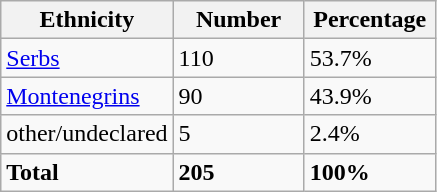<table class="wikitable">
<tr>
<th width="100px">Ethnicity</th>
<th width="80px">Number</th>
<th width="80px">Percentage</th>
</tr>
<tr>
<td><a href='#'>Serbs</a></td>
<td>110</td>
<td>53.7%</td>
</tr>
<tr>
<td><a href='#'>Montenegrins</a></td>
<td>90</td>
<td>43.9%</td>
</tr>
<tr>
<td>other/undeclared</td>
<td>5</td>
<td>2.4%</td>
</tr>
<tr>
<td><strong>Total</strong></td>
<td><strong>205</strong></td>
<td><strong>100%</strong></td>
</tr>
</table>
